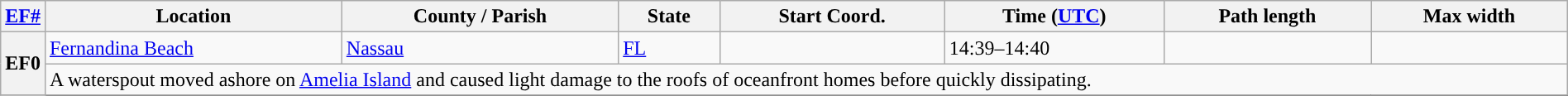<table class="wikitable sortable" style="width:100%;">
<tr>
<th scope="col" width="2%" align="center"><a href='#'>EF#</a></th>
<th scope="col" align="center" class="unsortable">Location</th>
<th scope="col" align="center" class="unsortable">County / Parish</th>
<th scope="col" align="center">State</th>
<th scope="col" align="center">Start Coord.</th>
<th scope="col" align="center">Time (<a href='#'>UTC</a>)</th>
<th scope="col" align="center">Path length</th>
<th scope="col" align="center">Max width</th>
</tr>
<tr>
<th scope="row" rowspan="2" style="background-color:#">EF0</th>
<td><a href='#'>Fernandina Beach</a></td>
<td><a href='#'>Nassau</a></td>
<td><a href='#'>FL</a></td>
<td></td>
<td>14:39–14:40</td>
<td></td>
<td></td>
</tr>
<tr class="expand-child">
<td colspan="8" style=" border-bottom: 1px solid black;">A waterspout moved ashore on <a href='#'>Amelia Island</a> and caused light damage to the roofs of oceanfront homes before quickly dissipating.</td>
</tr>
<tr>
</tr>
</table>
